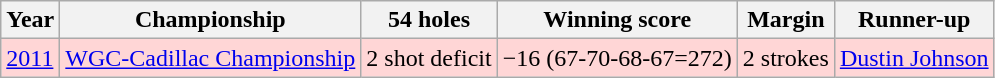<table class="wikitable">
<tr>
<th>Year</th>
<th>Championship</th>
<th>54 holes</th>
<th>Winning score</th>
<th>Margin</th>
<th>Runner-up</th>
</tr>
<tr style="background:#FFD6D6;">
<td><a href='#'>2011</a></td>
<td><a href='#'>WGC-Cadillac Championship</a></td>
<td>2 shot deficit</td>
<td>−16 (67-70-68-67=272)</td>
<td>2 strokes</td>
<td> <a href='#'>Dustin Johnson</a></td>
</tr>
</table>
